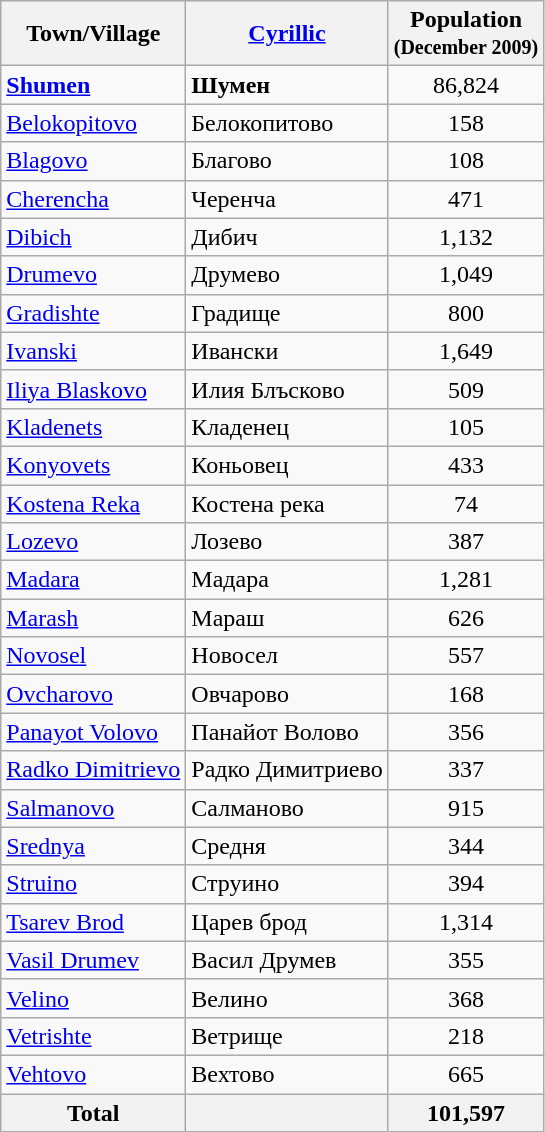<table class="wikitable sortable">
<tr>
<th>Town/Village</th>
<th><a href='#'>Cyrillic</a></th>
<th>Population<br><small>(December 2009)</small></th>
</tr>
<tr>
<td><strong><a href='#'>Shumen</a></strong></td>
<td><strong>Шумен</strong></td>
<td align="center">86,824</td>
</tr>
<tr>
<td><a href='#'>Belokopitovo</a></td>
<td>Белокопитово</td>
<td align="center">158</td>
</tr>
<tr>
<td><a href='#'>Blagovo</a></td>
<td>Благово</td>
<td align="center">108</td>
</tr>
<tr>
<td><a href='#'>Cherencha</a></td>
<td>Черенча</td>
<td align="center">471</td>
</tr>
<tr>
<td><a href='#'>Dibich</a></td>
<td>Дибич</td>
<td align="center">1,132</td>
</tr>
<tr>
<td><a href='#'>Drumevo</a></td>
<td>Друмево</td>
<td align="center">1,049</td>
</tr>
<tr>
<td><a href='#'>Gradishte</a></td>
<td>Градище</td>
<td align="center">800</td>
</tr>
<tr>
<td><a href='#'>Ivanski</a></td>
<td>Ивански</td>
<td align="center">1,649</td>
</tr>
<tr>
<td><a href='#'>Iliya Blaskovo</a></td>
<td>Илия Блъсково</td>
<td align="center">509</td>
</tr>
<tr>
<td><a href='#'>Kladenets</a></td>
<td>Кладенец</td>
<td align="center">105</td>
</tr>
<tr>
<td><a href='#'>Konyovets</a></td>
<td>Коньовец</td>
<td align="center">433</td>
</tr>
<tr>
<td><a href='#'>Kostena Reka</a></td>
<td>Костена река</td>
<td align="center">74</td>
</tr>
<tr>
<td><a href='#'>Lozevo</a></td>
<td>Лозево</td>
<td align="center">387</td>
</tr>
<tr>
<td><a href='#'>Madara</a></td>
<td>Мадара</td>
<td align="center">1,281</td>
</tr>
<tr>
<td><a href='#'>Marash</a></td>
<td>Мараш</td>
<td align="center">626</td>
</tr>
<tr>
<td><a href='#'>Novosel</a></td>
<td>Новосел</td>
<td align="center">557</td>
</tr>
<tr>
<td><a href='#'>Ovcharovo</a></td>
<td>Овчарово</td>
<td align="center">168</td>
</tr>
<tr>
<td><a href='#'>Panayot Volovo</a></td>
<td>Панайот Волово</td>
<td align="center">356</td>
</tr>
<tr>
<td><a href='#'>Radko Dimitrievo</a></td>
<td>Радко Димитриево</td>
<td align="center">337</td>
</tr>
<tr>
<td><a href='#'>Salmanovo</a></td>
<td>Салманово</td>
<td align="center">915</td>
</tr>
<tr>
<td><a href='#'>Srednya</a></td>
<td>Средня</td>
<td align="center">344</td>
</tr>
<tr>
<td><a href='#'>Struino</a></td>
<td>Струино</td>
<td align="center">394</td>
</tr>
<tr>
<td><a href='#'>Tsarev Brod</a></td>
<td>Царев брод</td>
<td align="center">1,314</td>
</tr>
<tr>
<td><a href='#'>Vasil Drumev</a></td>
<td>Васил Друмев</td>
<td align="center">355</td>
</tr>
<tr>
<td><a href='#'>Velino</a></td>
<td>Велино</td>
<td align="center">368</td>
</tr>
<tr>
<td><a href='#'>Vetrishte</a></td>
<td>Ветрище</td>
<td align="center">218</td>
</tr>
<tr>
<td><a href='#'>Vehtovo</a></td>
<td>Вехтово</td>
<td align="center">665</td>
</tr>
<tr>
<th>Total</th>
<th></th>
<th align="center">101,597</th>
</tr>
</table>
